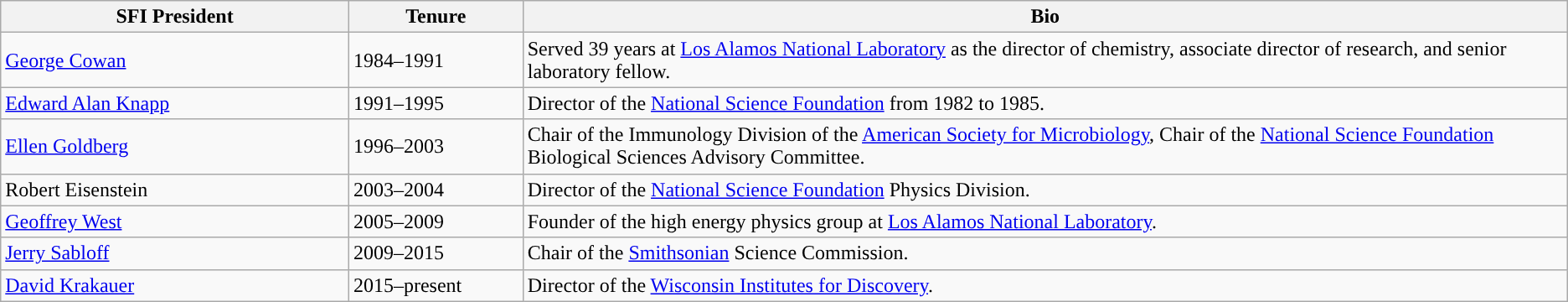<table class="wikitable">
<tr>
<th style="width:20%;">SFI President</th>
<th style="width:10%;">Tenure</th>
<th style="width:60%;">Bio</th>
</tr>
<tr>
<td><a href='#'>George Cowan</a></td>
<td>1984–1991</td>
<td>Served 39 years at <a href='#'>Los Alamos National Laboratory</a> as the director of chemistry, associate director of research, and senior laboratory fellow.</td>
</tr>
<tr>
<td><a href='#'>Edward Alan Knapp</a></td>
<td>1991–1995</td>
<td>Director of the <a href='#'>National Science Foundation</a> from 1982 to 1985.</td>
</tr>
<tr>
<td><a href='#'>Ellen Goldberg</a></td>
<td>1996–2003</td>
<td>Chair of the Immunology Division of the <a href='#'>American Society for Microbiology</a>, Chair of the <a href='#'>National Science Foundation</a> Biological Sciences Advisory Committee.</td>
</tr>
<tr>
<td>Robert Eisenstein</td>
<td>2003–2004</td>
<td>Director of the <a href='#'>National Science Foundation</a> Physics Division.</td>
</tr>
<tr>
<td><a href='#'>Geoffrey West</a></td>
<td>2005–2009</td>
<td>Founder of the high energy physics group at <a href='#'>Los Alamos National Laboratory</a>.</td>
</tr>
<tr>
<td><a href='#'>Jerry Sabloff</a></td>
<td>2009–2015</td>
<td>Chair of the <a href='#'>Smithsonian</a> Science Commission.</td>
</tr>
<tr>
<td><a href='#'>David Krakauer</a></td>
<td>2015–present</td>
<td>Director of the <a href='#'>Wisconsin Institutes for Discovery</a>.</td>
</tr>
</table>
